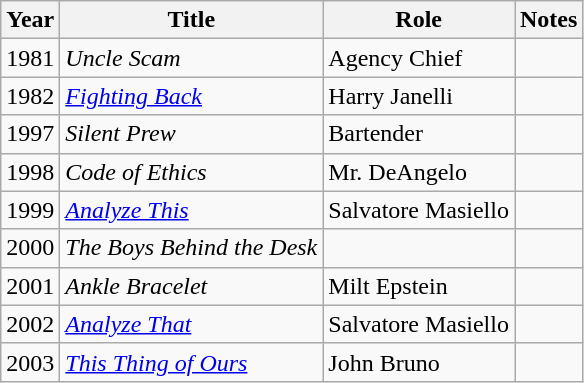<table class="wikitable">
<tr>
<th>Year</th>
<th>Title</th>
<th>Role</th>
<th>Notes</th>
</tr>
<tr>
<td>1981</td>
<td><em>Uncle Scam</em></td>
<td>Agency Chief</td>
<td></td>
</tr>
<tr>
<td>1982</td>
<td><em><a href='#'>Fighting Back</a></em></td>
<td>Harry Janelli</td>
<td></td>
</tr>
<tr>
<td>1997</td>
<td><em>Silent Prew</em></td>
<td>Bartender</td>
<td></td>
</tr>
<tr>
<td>1998</td>
<td><em>Code of Ethics</em></td>
<td>Mr. DeAngelo</td>
<td></td>
</tr>
<tr>
<td>1999</td>
<td><em><a href='#'>Analyze This</a></em></td>
<td>Salvatore Masiello</td>
<td></td>
</tr>
<tr>
<td>2000</td>
<td><em>The Boys Behind the Desk</em></td>
<td></td>
<td></td>
</tr>
<tr>
<td>2001</td>
<td><em>Ankle Bracelet</em></td>
<td>Milt Epstein</td>
<td></td>
</tr>
<tr>
<td>2002</td>
<td><em><a href='#'>Analyze That</a></em></td>
<td>Salvatore Masiello</td>
<td></td>
</tr>
<tr>
<td>2003</td>
<td><em><a href='#'>This Thing of Ours</a></em></td>
<td>John Bruno</td>
<td></td>
</tr>
</table>
